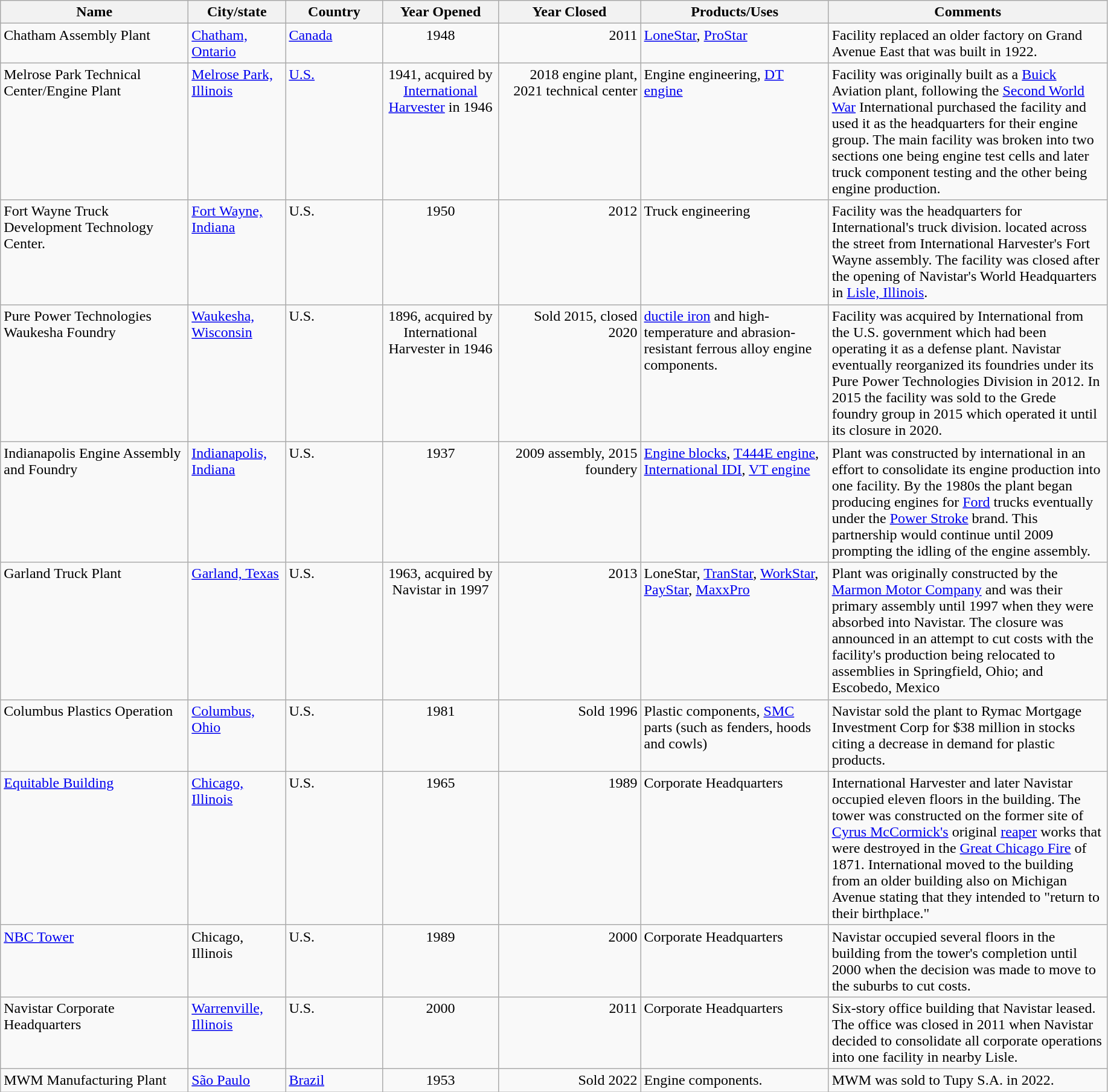<table class="wikitable sortable">
<tr>
<th style="width:200px;">Name</th>
<th style="width:100px;">City/state</th>
<th style="width:100px;">Country</th>
<th style="width:120px;">Year Opened</th>
<th style="width:150px;">Year Closed</th>
<th style="width:200px;">Products/Uses</th>
<th style="width:300px;" class="unsortable">Comments</th>
</tr>
<tr valign="top">
<td style="text-align:left;">Chatham Assembly Plant</td>
<td style="text-align:left;"><a href='#'>Chatham, Ontario</a></td>
<td style="text-align:left;"><a href='#'>Canada</a></td>
<td style="text-align:center;">1948</td>
<td style="text-align:right;">2011</td>
<td style="text-align:left;"><a href='#'>LoneStar</a>, <a href='#'>ProStar</a></td>
<td>Facility replaced an older factory on Grand Avenue East that was built in 1922.</td>
</tr>
<tr valign="top">
<td style="text-align:left;">Melrose Park Technical Center/Engine Plant</td>
<td style="text-align:left;"><a href='#'>Melrose Park, Illinois</a></td>
<td style="text-align:left;"><a href='#'>U.S.</a></td>
<td style="text-align:center;">1941, acquired by <a href='#'>International Harvester</a> in 1946</td>
<td style="text-align:right;">2018 engine plant, 2021 technical center</td>
<td style="text-align:left;">Engine engineering, <a href='#'>DT engine</a></td>
<td>Facility was originally built as a <a href='#'>Buick</a> Aviation plant, following the <a href='#'>Second World War</a> International purchased the facility and used it as the headquarters for their engine group. The main facility was broken into two sections one being engine test cells and later truck component testing and the other being engine production.</td>
</tr>
<tr valign="top">
<td style="text-align:left;">Fort Wayne Truck Development Technology Center.</td>
<td style="text-align:left;"><a href='#'>Fort Wayne, Indiana</a></td>
<td style="text-align:left;">U.S.</td>
<td style="text-align:center;">1950</td>
<td style="text-align:right;">2012</td>
<td style="text-align:left;">Truck engineering</td>
<td>Facility was the headquarters for International's truck division. located across the street from International Harvester's Fort Wayne assembly. The facility was closed after the opening of Navistar's World Headquarters in <a href='#'>Lisle, Illinois</a>.</td>
</tr>
<tr valign="top">
<td style="text-align:left;">Pure Power Technologies Waukesha Foundry</td>
<td style="text-align:left;"><a href='#'>Waukesha, Wisconsin</a></td>
<td style="text-align:left;">U.S.</td>
<td style="text-align:center;">1896, acquired by International Harvester in 1946</td>
<td style="text-align:right;">Sold 2015, closed 2020</td>
<td style="text-align:left;"><a href='#'>ductile iron</a> and high-temperature and abrasion-resistant ferrous alloy engine components.</td>
<td>Facility was acquired by International from the U.S. government which had been operating it as a defense plant. Navistar eventually reorganized its foundries under its Pure Power Technologies Division in 2012. In 2015 the facility was sold to the Grede foundry group in 2015 which operated it until its closure in 2020.</td>
</tr>
<tr valign="top">
<td style="text-align:left;">Indianapolis Engine Assembly and Foundry</td>
<td style="text-align:left;"><a href='#'>Indianapolis, Indiana</a></td>
<td style="text-align:left;">U.S.</td>
<td style="text-align:center;">1937</td>
<td style="text-align:right;">2009 assembly, 2015 foundery</td>
<td style="text-align:left;"><a href='#'>Engine blocks</a>, <a href='#'>T444E engine</a>, <a href='#'>International IDI</a>, <a href='#'>VT engine</a></td>
<td>Plant was constructed by international in an effort to consolidate its engine production into one facility. By the 1980s the plant began producing engines for <a href='#'>Ford</a> trucks eventually under the <a href='#'>Power Stroke</a> brand. This partnership would continue until 2009 prompting the idling of the engine assembly.</td>
</tr>
<tr valign="top">
<td style="text-align:left;">Garland Truck Plant</td>
<td style="text-align:left;"><a href='#'>Garland, Texas</a></td>
<td style="text-align:left;">U.S.</td>
<td style="text-align:center;">1963, acquired by Navistar in 1997</td>
<td style="text-align:right;">2013</td>
<td style="text-align:left;">LoneStar, <a href='#'>TranStar</a>, <a href='#'>WorkStar</a>, <a href='#'>PayStar</a>, <a href='#'>MaxxPro</a></td>
<td>Plant was originally constructed by the <a href='#'>Marmon Motor Company</a> and was their primary assembly until 1997 when they were absorbed into Navistar. The closure was announced in an attempt to cut costs with the facility's production being relocated to assemblies in Springfield, Ohio; and Escobedo, Mexico</td>
</tr>
<tr valign="top">
<td style="text-align:left;">Columbus Plastics Operation</td>
<td style="text-align:left;"><a href='#'>Columbus, Ohio</a></td>
<td style="text-align:left;">U.S.</td>
<td style="text-align:center;">1981</td>
<td style="text-align:right;">Sold 1996</td>
<td style="text-align:left;">Plastic components, <a href='#'>SMC</a> parts (such as fenders, hoods and cowls) </td>
<td>Navistar sold the plant to Rymac Mortgage Investment Corp for $38 million in stocks citing a decrease in demand for plastic products.</td>
</tr>
<tr valign="top">
<td style="text-align:left;"><a href='#'>Equitable Building</a></td>
<td style="text-align:left;"><a href='#'>Chicago, Illinois</a></td>
<td style="text-align:left;">U.S.</td>
<td style="text-align:center;">1965 </td>
<td style="text-align:right;">1989</td>
<td style="text-align:left;">Corporate Headquarters</td>
<td>International Harvester and later Navistar occupied eleven floors in the building. The tower was constructed on the former site of <a href='#'>Cyrus McCormick's</a> original <a href='#'>reaper</a> works that were destroyed in the <a href='#'>Great Chicago Fire</a> of 1871. International moved to the building from an older building also on Michigan  Avenue stating that they intended to "return to their birthplace."</td>
</tr>
<tr valign="top">
<td style="text-align:left;"><a href='#'>NBC Tower</a></td>
<td style="text-align:left;">Chicago, Illinois</td>
<td style="text-align:left;">U.S.</td>
<td style="text-align:center;">1989</td>
<td style="text-align:right;">2000</td>
<td style="text-align:left;">Corporate Headquarters</td>
<td>Navistar occupied several floors in the building from the tower's completion until 2000 when the decision was made to move to the suburbs to cut costs.</td>
</tr>
<tr valign="top">
<td style="text-align:left;">Navistar Corporate Headquarters</td>
<td style="text-align:left;"><a href='#'>Warrenville, Illinois</a></td>
<td style="text-align:left;">U.S.</td>
<td style="text-align:center;">2000</td>
<td style="text-align:right;">2011</td>
<td style="text-align:left;">Corporate Headquarters</td>
<td>Six-story office building that Navistar leased. The office was closed in 2011 when Navistar decided to consolidate all corporate operations into one facility in nearby Lisle.</td>
</tr>
<tr valign="top">
<td style="text-align:left;">MWM Manufacturing Plant</td>
<td style="text-align:left;"><a href='#'>São Paulo</a></td>
<td style="text-align:left;"><a href='#'>Brazil</a></td>
<td style="text-align:center;">1953</td>
<td style="text-align:right;">Sold 2022</td>
<td>Engine components.</td>
<td>MWM was sold to Tupy S.A. in 2022.</td>
</tr>
</table>
